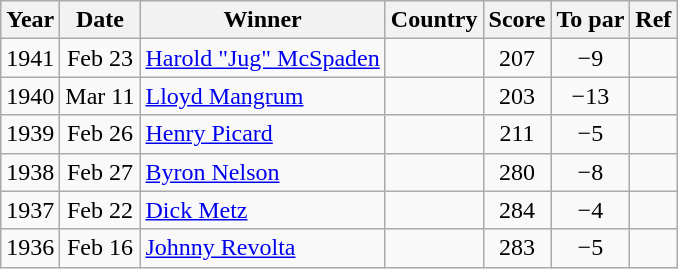<table class="wikitable sortable" style="text-align:center">
<tr>
<th>Year</th>
<th>Date</th>
<th>Winner</th>
<th>Country</th>
<th>Score</th>
<th>To par</th>
<th>Ref</th>
</tr>
<tr>
<td>1941</td>
<td>Feb 23</td>
<td align=left><a href='#'>Harold "Jug" McSpaden</a></td>
<td align=left></td>
<td>207</td>
<td>−9</td>
<td></td>
</tr>
<tr>
<td>1940</td>
<td>Mar 11</td>
<td align=left><a href='#'>Lloyd Mangrum</a></td>
<td align=left></td>
<td>203</td>
<td>−13</td>
<td></td>
</tr>
<tr>
<td>1939</td>
<td>Feb 26</td>
<td align=left><a href='#'>Henry Picard</a></td>
<td align=left></td>
<td>211</td>
<td>−5</td>
<td></td>
</tr>
<tr>
<td>1938</td>
<td>Feb 27</td>
<td align=left><a href='#'>Byron Nelson</a></td>
<td align=left></td>
<td>280</td>
<td>−8</td>
<td></td>
</tr>
<tr>
<td>1937</td>
<td>Feb 22</td>
<td align=left><a href='#'>Dick Metz</a></td>
<td align=left></td>
<td>284</td>
<td>−4</td>
<td></td>
</tr>
<tr>
<td>1936</td>
<td>Feb 16</td>
<td align=left><a href='#'>Johnny Revolta</a></td>
<td align=left></td>
<td>283</td>
<td>−5</td>
<td></td>
</tr>
</table>
